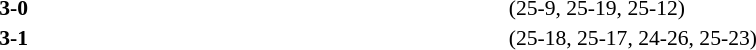<table width=100% cellspacing=1>
<tr>
<th width=20%></th>
<th width=12%></th>
<th width=20%></th>
<th width=33%></th>
<td></td>
</tr>
<tr style=font-size:90%>
<td align=right></td>
<td align=center><strong>3-0</strong></td>
<td></td>
<td>(25-9, 25-19, 25-12)</td>
<td></td>
</tr>
<tr style=font-size:90%>
<td align=right></td>
<td align=center><strong>3-1</strong></td>
<td></td>
<td>(25-18, 25-17, 24-26, 25-23)</td>
</tr>
</table>
